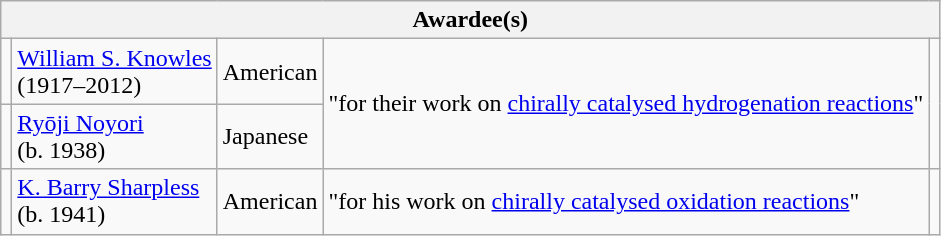<table class="wikitable">
<tr>
<th colspan="5">Awardee(s)</th>
</tr>
<tr>
<td></td>
<td><a href='#'>William S. Knowles</a><br>(1917–2012)</td>
<td> American</td>
<td rowspan="2">"for their work on <a href='#'>chirally catalysed hydrogenation reactions</a>"</td>
<td rowspan="2"></td>
</tr>
<tr>
<td></td>
<td><a href='#'>Ryōji Noyori</a><br>(b. 1938)</td>
<td> Japanese</td>
</tr>
<tr>
<td></td>
<td><a href='#'>K. Barry Sharpless</a><br>(b. 1941)</td>
<td> American</td>
<td>"for his work on <a href='#'>chirally catalysed oxidation reactions</a>"</td>
<td></td>
</tr>
</table>
